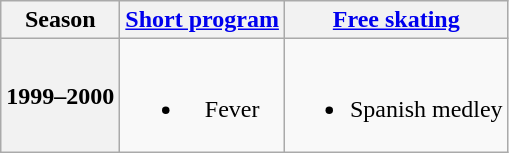<table class=wikitable style=text-align:center>
<tr>
<th>Season</th>
<th><a href='#'>Short program</a></th>
<th><a href='#'>Free skating</a></th>
</tr>
<tr>
<th>1999–2000 <br> </th>
<td><br><ul><li>Fever</li></ul></td>
<td><br><ul><li>Spanish medley</li></ul></td>
</tr>
</table>
